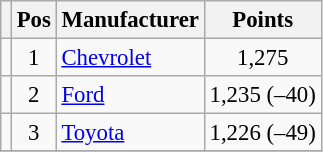<table class="wikitable" style="font-size: 95%;">
<tr>
<th></th>
<th>Pos</th>
<th>Manufacturer</th>
<th>Points</th>
</tr>
<tr>
<td align="left"></td>
<td style="text-align:center;">1</td>
<td><a href='#'>Chevrolet</a></td>
<td style="text-align:center;">1,275</td>
</tr>
<tr>
<td align="left"></td>
<td style="text-align:center;">2</td>
<td><a href='#'>Ford</a></td>
<td style="text-align:center;">1,235 (–40)</td>
</tr>
<tr>
<td align="left"></td>
<td style="text-align:center;">3</td>
<td><a href='#'>Toyota</a></td>
<td style="text-align:center;">1,226 (–49)</td>
</tr>
<tr class="sortbottom">
</tr>
</table>
